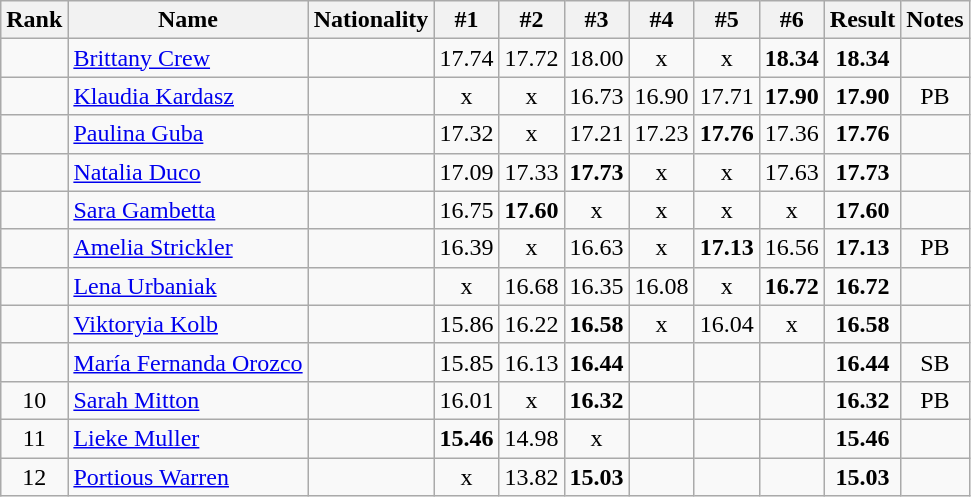<table class="wikitable sortable" style="text-align:center">
<tr>
<th>Rank</th>
<th>Name</th>
<th>Nationality</th>
<th>#1</th>
<th>#2</th>
<th>#3</th>
<th>#4</th>
<th>#5</th>
<th>#6</th>
<th>Result</th>
<th>Notes</th>
</tr>
<tr>
<td></td>
<td align=left><a href='#'>Brittany Crew</a></td>
<td align=left></td>
<td>17.74</td>
<td>17.72</td>
<td>18.00</td>
<td>x</td>
<td>x</td>
<td><strong>18.34</strong></td>
<td><strong>18.34</strong></td>
<td></td>
</tr>
<tr>
<td></td>
<td align=left><a href='#'>Klaudia Kardasz</a></td>
<td align=left></td>
<td>x</td>
<td>x</td>
<td>16.73</td>
<td>16.90</td>
<td>17.71</td>
<td><strong>17.90</strong></td>
<td><strong>17.90</strong></td>
<td>PB</td>
</tr>
<tr>
<td></td>
<td align=left><a href='#'>Paulina Guba</a></td>
<td align=left></td>
<td>17.32</td>
<td>x</td>
<td>17.21</td>
<td>17.23</td>
<td><strong>17.76</strong></td>
<td>17.36</td>
<td><strong>17.76</strong></td>
<td></td>
</tr>
<tr>
<td></td>
<td align=left><a href='#'>Natalia Duco</a></td>
<td align=left></td>
<td>17.09</td>
<td>17.33</td>
<td><strong>17.73</strong></td>
<td>x</td>
<td>x</td>
<td>17.63</td>
<td><strong>17.73</strong></td>
<td></td>
</tr>
<tr>
<td></td>
<td align=left><a href='#'>Sara Gambetta</a></td>
<td align=left></td>
<td>16.75</td>
<td><strong>17.60</strong></td>
<td>x</td>
<td>x</td>
<td>x</td>
<td>x</td>
<td><strong>17.60</strong></td>
<td></td>
</tr>
<tr>
<td></td>
<td align=left><a href='#'>Amelia Strickler</a></td>
<td align=left></td>
<td>16.39</td>
<td>x</td>
<td>16.63</td>
<td>x</td>
<td><strong>17.13</strong></td>
<td>16.56</td>
<td><strong>17.13</strong></td>
<td>PB</td>
</tr>
<tr>
<td></td>
<td align=left><a href='#'>Lena Urbaniak</a></td>
<td align=left></td>
<td>x</td>
<td>16.68</td>
<td>16.35</td>
<td>16.08</td>
<td>x</td>
<td><strong>16.72</strong></td>
<td><strong>16.72</strong></td>
<td></td>
</tr>
<tr>
<td></td>
<td align=left><a href='#'>Viktoryia Kolb</a></td>
<td align=left></td>
<td>15.86</td>
<td>16.22</td>
<td><strong>16.58</strong></td>
<td>x</td>
<td>16.04</td>
<td>x</td>
<td><strong>16.58</strong></td>
<td></td>
</tr>
<tr>
<td></td>
<td align=left><a href='#'>María Fernanda Orozco</a></td>
<td align=left></td>
<td>15.85</td>
<td>16.13</td>
<td><strong>16.44</strong></td>
<td></td>
<td></td>
<td></td>
<td><strong>16.44</strong></td>
<td>SB</td>
</tr>
<tr>
<td>10</td>
<td align=left><a href='#'>Sarah Mitton</a></td>
<td align=left></td>
<td>16.01</td>
<td>x</td>
<td><strong>16.32</strong></td>
<td></td>
<td></td>
<td></td>
<td><strong>16.32</strong></td>
<td>PB</td>
</tr>
<tr>
<td>11</td>
<td align=left><a href='#'>Lieke Muller</a></td>
<td align=left></td>
<td><strong>15.46</strong></td>
<td>14.98</td>
<td>x</td>
<td></td>
<td></td>
<td></td>
<td><strong>15.46</strong></td>
<td></td>
</tr>
<tr>
<td>12</td>
<td align=left><a href='#'>Portious Warren</a></td>
<td align=left></td>
<td>x</td>
<td>13.82</td>
<td><strong>15.03</strong></td>
<td></td>
<td></td>
<td></td>
<td><strong>15.03</strong></td>
<td></td>
</tr>
</table>
